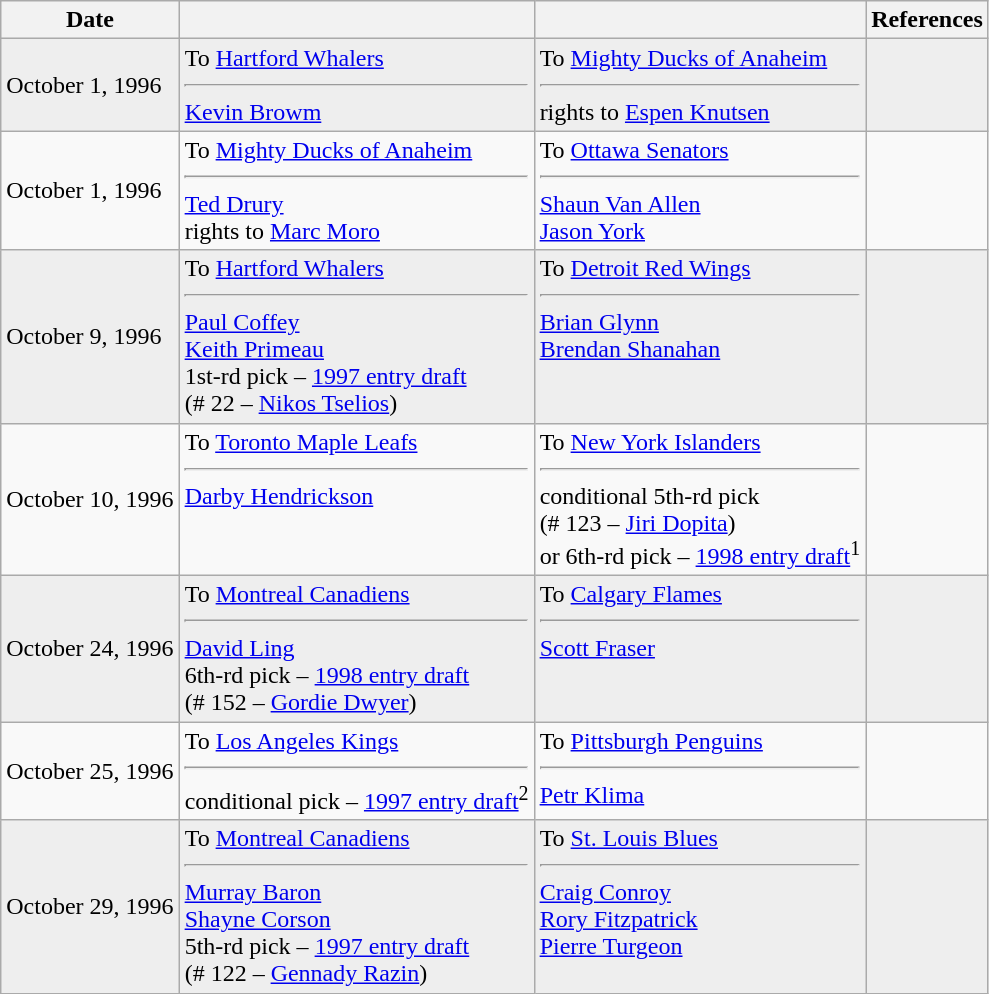<table class="wikitable">
<tr>
<th>Date</th>
<th></th>
<th></th>
<th>References</th>
</tr>
<tr bgcolor="#eeeeee">
<td>October 1, 1996</td>
<td valign="top">To <a href='#'>Hartford Whalers</a><hr><a href='#'>Kevin Browm</a></td>
<td valign="top">To <a href='#'>Mighty Ducks of Anaheim</a><hr>rights to <a href='#'>Espen Knutsen</a></td>
<td></td>
</tr>
<tr>
<td>October 1, 1996</td>
<td valign="top">To <a href='#'>Mighty Ducks of Anaheim</a><hr><a href='#'>Ted Drury</a><br>rights to <a href='#'>Marc Moro</a></td>
<td valign="top">To <a href='#'>Ottawa Senators</a><hr><a href='#'>Shaun Van Allen</a><br><a href='#'>Jason York</a></td>
<td></td>
</tr>
<tr bgcolor="#eeeeee">
<td>October 9, 1996</td>
<td valign="top">To <a href='#'>Hartford Whalers</a><hr><a href='#'>Paul Coffey</a><br><a href='#'>Keith Primeau</a><br>1st-rd pick – <a href='#'>1997 entry draft</a><br>(# 22 – <a href='#'>Nikos Tselios</a>)</td>
<td valign="top">To <a href='#'>Detroit Red Wings</a><hr><a href='#'>Brian Glynn</a><br><a href='#'>Brendan Shanahan</a></td>
<td></td>
</tr>
<tr>
<td>October 10, 1996</td>
<td valign="top">To <a href='#'>Toronto Maple Leafs</a><hr><a href='#'>Darby Hendrickson</a></td>
<td valign="top">To <a href='#'>New York Islanders</a><hr>conditional 5th-rd pick<br>(# 123 – <a href='#'>Jiri Dopita</a>)<br> or 6th-rd pick – <a href='#'>1998 entry draft</a><sup>1</sup></td>
<td></td>
</tr>
<tr bgcolor="#eeeeee">
<td>October 24, 1996</td>
<td valign="top">To <a href='#'>Montreal Canadiens</a><hr><a href='#'>David Ling</a><br>6th-rd pick – <a href='#'>1998 entry draft</a><br>(# 152 – <a href='#'>Gordie Dwyer</a>)</td>
<td valign="top">To <a href='#'>Calgary Flames</a><hr><a href='#'>Scott Fraser</a></td>
<td></td>
</tr>
<tr>
<td>October 25, 1996</td>
<td valign="top">To <a href='#'>Los Angeles Kings</a><hr>conditional pick – <a href='#'>1997 entry draft</a><sup>2</sup></td>
<td valign="top">To <a href='#'>Pittsburgh Penguins</a><hr><a href='#'>Petr Klima</a></td>
<td></td>
</tr>
<tr bgcolor="#eeeeee">
<td>October 29, 1996</td>
<td valign="top">To <a href='#'>Montreal Canadiens</a><hr><a href='#'>Murray Baron</a><br><a href='#'>Shayne Corson</a><br>5th-rd pick – <a href='#'>1997 entry draft</a><br>(# 122 – <a href='#'>Gennady Razin</a>)</td>
<td valign="top">To <a href='#'>St. Louis Blues</a><hr><a href='#'>Craig Conroy</a><br><a href='#'>Rory Fitzpatrick</a><br><a href='#'>Pierre Turgeon</a></td>
<td></td>
</tr>
</table>
